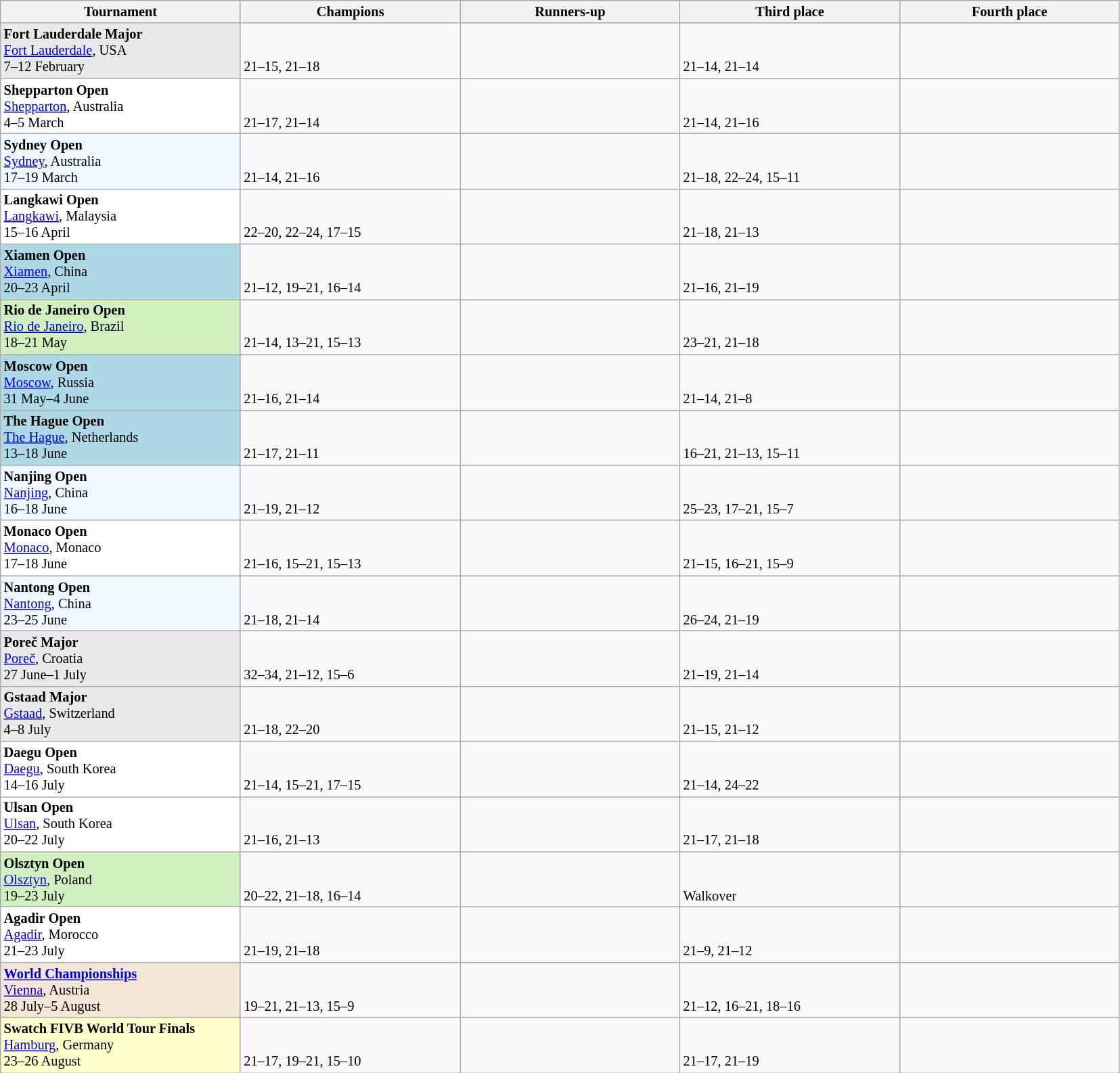<table class=wikitable style=font-size:85%>
<tr>
<th width=230>Tournament</th>
<th width=210>Champions</th>
<th width=210>Runners-up</th>
<th width=210>Third place</th>
<th width=210>Fourth place</th>
</tr>
<tr valign=top>
<td style="background:#E9E9E9;"><strong>Fort Lauderdale Major</strong><br><a href='#'>Fort Lauderdale</a>, USA<br>7–12 February</td>
<td><br><br>21–15, 21–18</td>
<td><br></td>
<td><br><br>21–14, 21–14</td>
<td><br></td>
</tr>
<tr valign=top>
<td style="background:#ffffff;"><strong>Shepparton Open</strong><br><a href='#'>Shepparton</a>, Australia<br>4–5 March</td>
<td><br><br>21–17, 21–14</td>
<td><br></td>
<td><br><br>21–14, 21–16</td>
<td><br></td>
</tr>
<tr valign=top>
<td style="background:#f0f8ff;"><strong>Sydney Open</strong><br><a href='#'>Sydney</a>, Australia<br>17–19 March</td>
<td><br><br>21–14, 21–16</td>
<td><br></td>
<td><br><br>21–18, 22–24, 15–11</td>
<td><br></td>
</tr>
<tr valign=top>
<td style="background:#ffffff;"><strong>Langkawi Open</strong><br><a href='#'>Langkawi</a>, Malaysia<br>15–16 April</td>
<td><br><br>22–20, 22–24, 17–15</td>
<td><br></td>
<td><br><br>21–18, 21–13</td>
<td><br></td>
</tr>
<tr valign=top>
<td style="background:lightblue;"><strong>Xiamen Open</strong><br><a href='#'>Xiamen</a>, China<br>20–23 April</td>
<td><br><br>21–12, 19–21, 16–14</td>
<td><br></td>
<td><br><br>21–16, 21–19</td>
<td><br></td>
</tr>
<tr valign=top>
<td style="background:#d0f0c0;"><strong>Rio de Janeiro Open</strong><br><a href='#'>Rio de Janeiro</a>, Brazil<br>18–21 May</td>
<td><br><br>21–14, 13–21, 15–13</td>
<td><br></td>
<td><br><br>23–21, 21–18</td>
<td><br></td>
</tr>
<tr valign=top>
<td style="background:lightblue;"><strong>Moscow Open</strong><br><a href='#'>Moscow</a>, Russia<br>31 May–4 June</td>
<td><br><br>21–16, 21–14</td>
<td><br></td>
<td><br><br>21–14, 21–8</td>
<td><br></td>
</tr>
<tr valign=top>
<td style="background:lightblue;"><strong>The Hague Open</strong><br><a href='#'>The Hague</a>, Netherlands<br>13–18 June</td>
<td><br><br>21–17, 21–11</td>
<td><br></td>
<td><br><br>16–21, 21–13, 15–11</td>
<td><br></td>
</tr>
<tr valign=top>
<td style="background:#f0f8ff;"><strong>Nanjing Open</strong><br><a href='#'>Nanjing</a>, China<br>16–18 June</td>
<td><br><br>21–19, 21–12</td>
<td><br></td>
<td><br><br>25–23, 17–21, 15–7</td>
<td><br></td>
</tr>
<tr valign=top>
<td style="background:#ffffff;"><strong>Monaco Open</strong><br><a href='#'>Monaco</a>, Monaco<br>17–18 June</td>
<td><br><br>21–16, 15–21, 15–13</td>
<td><br></td>
<td><br><br>21–15, 16–21, 15–9</td>
<td><br></td>
</tr>
<tr valign=top>
<td style="background:#f0f8ff;"><strong>Nantong Open</strong><br><a href='#'>Nantong</a>, China<br>23–25 June</td>
<td><br><br>21–18, 21–14</td>
<td><br></td>
<td><br><br>26–24, 21–19</td>
<td><br></td>
</tr>
<tr valign=top>
<td style="background:#E9E9E9;"><strong>Poreč Major</strong><br><a href='#'>Poreč</a>, Croatia<br>27 June–1 July</td>
<td><br><br>32–34, 21–12, 15–6</td>
<td><br></td>
<td><br><br>21–19, 21–14</td>
<td><br></td>
</tr>
<tr valign=top>
<td style="background:#E9E9E9;"><strong>Gstaad Major</strong><br><a href='#'>Gstaad</a>, Switzerland<br>4–8 July</td>
<td><br><br>21–18, 22–20</td>
<td><br></td>
<td><br><br>21–15, 21–12</td>
<td><br></td>
</tr>
<tr valign=top>
<td style="background:#ffffff;"><strong>Daegu Open</strong><br><a href='#'>Daegu</a>, South Korea<br>14–16 July</td>
<td><br><br>21–14, 15–21, 17–15</td>
<td><br></td>
<td><br><br>21–14, 24–22</td>
<td><br></td>
</tr>
<tr valign=top>
<td style="background:#ffffff;"><strong>Ulsan Open</strong><br><a href='#'>Ulsan</a>, South Korea<br>20–22 July</td>
<td><br><br>21–16, 21–13</td>
<td><br></td>
<td><br><br>21–17, 21–18</td>
<td><br></td>
</tr>
<tr valign=top>
<td style="background:#d0f0c0;"><strong>Olsztyn Open</strong><br><a href='#'>Olsztyn</a>, Poland<br>19–23 July</td>
<td><br><br>20–22, 21–18, 16–14</td>
<td><br></td>
<td><br><br>Walkover</td>
<td><br></td>
</tr>
<tr valign=top>
<td style="background:#ffffff;"><strong>Agadir Open</strong><br><a href='#'>Agadir</a>, Morocco<br>21–23 July</td>
<td><br><br>21–19, 21–18</td>
<td><br></td>
<td><br><br>21–9, 21–12</td>
<td><br></td>
</tr>
<tr valign=top>
<td style="background:#F3E6D7;"><strong><a href='#'>World Championships</a></strong><br><a href='#'>Vienna</a>, Austria<br>28 July–5 August</td>
<td><br><br>19–21, 21–13, 15–9</td>
<td><br></td>
<td><br><br>21–12, 16–21, 18–16</td>
<td><br></td>
</tr>
<tr valign=top>
<td style="background:#ffffcc;"><strong>Swatch FIVB World Tour Finals</strong><br><a href='#'>Hamburg</a>, Germany<br>23–26 August</td>
<td><br><br>21–17, 19–21, 15–10</td>
<td><br></td>
<td><br><br>21–17, 21–19</td>
<td><br></td>
</tr>
</table>
